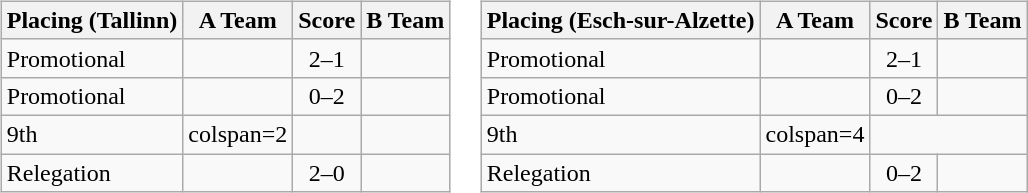<table>
<tr valign=top>
<td><br><table class=wikitable style="border:1px solid #AAAAAA;">
<tr>
<th>Placing (Tallinn)</th>
<th>A Team</th>
<th>Score</th>
<th>B Team</th>
</tr>
<tr>
<td>Promotional</td>
<td><strong></strong></td>
<td align="center">2–1</td>
<td></td>
</tr>
<tr>
<td>Promotional</td>
<td></td>
<td align="center">0–2</td>
<td><strong></strong></td>
</tr>
<tr>
<td>9th</td>
<td>colspan=2 </td>
<td></td>
</tr>
<tr>
<td>Relegation</td>
<td><strong></strong></td>
<td align="center">2–0</td>
<td><em></em></td>
</tr>
</table>
</td>
<td><br><table class=wikitable style="border:1px solid #AAAAAA;">
<tr>
<th>Placing (Esch-sur-Alzette)</th>
<th>A Team</th>
<th>Score</th>
<th>B Team</th>
</tr>
<tr>
<td>Promotional</td>
<td><strong></strong></td>
<td align="center">2–1</td>
<td></td>
</tr>
<tr>
<td>Promotional</td>
<td></td>
<td align="center">0–2</td>
<td><strong></strong></td>
</tr>
<tr>
<td>9th</td>
<td>colspan=4 </td>
</tr>
<tr>
<td>Relegation</td>
<td><em></em></td>
<td align="center">0–2</td>
<td><strong></strong></td>
</tr>
</table>
</td>
</tr>
</table>
